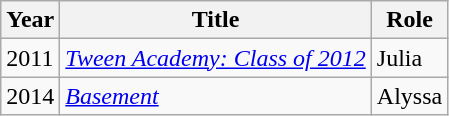<table class="wikitable">
<tr>
<th>Year</th>
<th>Title</th>
<th>Role</th>
</tr>
<tr>
<td>2011</td>
<td><em><a href='#'>Tween Academy: Class of 2012</a></em></td>
<td>Julia</td>
</tr>
<tr>
<td>2014</td>
<td><em><a href='#'>Basement</a></em></td>
<td>Alyssa</td>
</tr>
</table>
